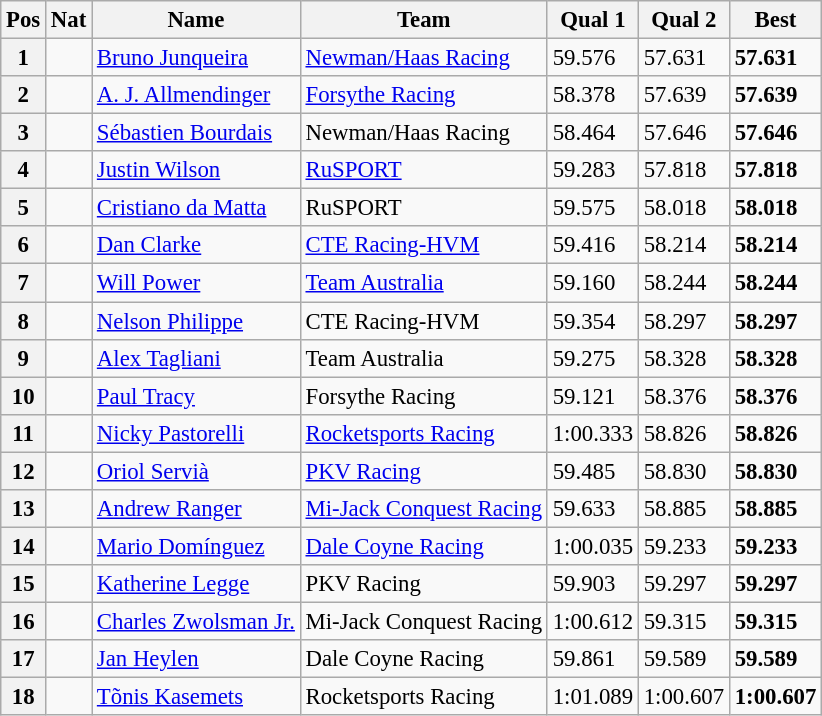<table class="wikitable" style="font-size: 95%;">
<tr>
<th>Pos</th>
<th>Nat</th>
<th>Name</th>
<th>Team</th>
<th>Qual 1</th>
<th>Qual 2</th>
<th>Best</th>
</tr>
<tr>
<th>1</th>
<td></td>
<td><a href='#'>Bruno Junqueira</a></td>
<td><a href='#'>Newman/Haas Racing</a></td>
<td>59.576</td>
<td>57.631</td>
<td><strong>57.631</strong></td>
</tr>
<tr>
<th>2</th>
<td></td>
<td><a href='#'>A. J. Allmendinger</a></td>
<td><a href='#'>Forsythe Racing</a></td>
<td>58.378</td>
<td>57.639</td>
<td><strong>57.639</strong></td>
</tr>
<tr>
<th>3</th>
<td></td>
<td><a href='#'>Sébastien Bourdais</a></td>
<td>Newman/Haas Racing</td>
<td>58.464</td>
<td>57.646</td>
<td><strong>57.646</strong></td>
</tr>
<tr>
<th>4</th>
<td></td>
<td><a href='#'>Justin Wilson</a></td>
<td><a href='#'>RuSPORT</a></td>
<td>59.283</td>
<td>57.818</td>
<td><strong>57.818</strong></td>
</tr>
<tr>
<th>5</th>
<td></td>
<td><a href='#'>Cristiano da Matta</a></td>
<td>RuSPORT</td>
<td>59.575</td>
<td>58.018</td>
<td><strong>58.018</strong></td>
</tr>
<tr>
<th>6</th>
<td></td>
<td><a href='#'>Dan Clarke</a></td>
<td><a href='#'>CTE Racing-HVM</a></td>
<td>59.416</td>
<td>58.214</td>
<td><strong>58.214</strong></td>
</tr>
<tr>
<th>7</th>
<td></td>
<td><a href='#'>Will Power</a></td>
<td><a href='#'>Team Australia</a></td>
<td>59.160</td>
<td>58.244</td>
<td><strong>58.244</strong></td>
</tr>
<tr>
<th>8</th>
<td></td>
<td><a href='#'>Nelson Philippe</a></td>
<td>CTE Racing-HVM</td>
<td>59.354</td>
<td>58.297</td>
<td><strong>58.297</strong></td>
</tr>
<tr>
<th>9</th>
<td></td>
<td><a href='#'>Alex Tagliani</a></td>
<td>Team Australia</td>
<td>59.275</td>
<td>58.328</td>
<td><strong>58.328</strong></td>
</tr>
<tr>
<th>10</th>
<td></td>
<td><a href='#'>Paul Tracy</a></td>
<td>Forsythe Racing</td>
<td>59.121</td>
<td>58.376</td>
<td><strong>58.376</strong></td>
</tr>
<tr>
<th>11</th>
<td></td>
<td><a href='#'>Nicky Pastorelli</a></td>
<td><a href='#'>Rocketsports Racing</a></td>
<td>1:00.333</td>
<td>58.826</td>
<td><strong>58.826</strong></td>
</tr>
<tr>
<th>12</th>
<td></td>
<td><a href='#'>Oriol Servià</a></td>
<td><a href='#'>PKV Racing</a></td>
<td>59.485</td>
<td>58.830</td>
<td><strong>58.830</strong></td>
</tr>
<tr>
<th>13</th>
<td></td>
<td><a href='#'>Andrew Ranger</a></td>
<td><a href='#'>Mi-Jack Conquest Racing</a></td>
<td>59.633</td>
<td>58.885</td>
<td><strong>58.885</strong></td>
</tr>
<tr>
<th>14</th>
<td></td>
<td><a href='#'>Mario Domínguez</a></td>
<td><a href='#'>Dale Coyne Racing</a></td>
<td>1:00.035</td>
<td>59.233</td>
<td><strong>59.233</strong></td>
</tr>
<tr>
<th>15</th>
<td></td>
<td><a href='#'>Katherine Legge</a></td>
<td>PKV Racing</td>
<td>59.903</td>
<td>59.297</td>
<td><strong>59.297</strong></td>
</tr>
<tr>
<th>16</th>
<td></td>
<td><a href='#'>Charles Zwolsman Jr.</a></td>
<td>Mi-Jack Conquest Racing</td>
<td>1:00.612</td>
<td>59.315</td>
<td><strong>59.315</strong></td>
</tr>
<tr>
<th>17</th>
<td></td>
<td><a href='#'>Jan Heylen</a></td>
<td>Dale Coyne Racing</td>
<td>59.861</td>
<td>59.589</td>
<td><strong>59.589</strong></td>
</tr>
<tr>
<th>18</th>
<td></td>
<td><a href='#'>Tõnis Kasemets</a></td>
<td>Rocketsports Racing</td>
<td>1:01.089</td>
<td>1:00.607</td>
<td><strong>1:00.607</strong></td>
</tr>
</table>
